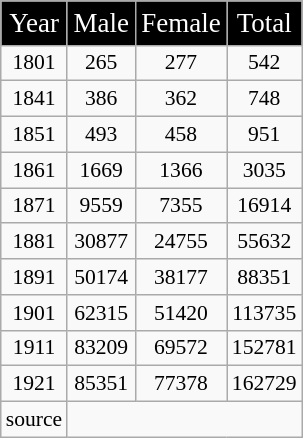<table align=right class="wikitable" style="font-size: 90%; margin-left: 20px;">
<tr align="center" bgcolor="black" style="color: white; font-size: 125%;">
<td>Year</td>
<td>Male</td>
<td>Female</td>
<td>Total</td>
</tr>
<tr>
<td align=center>1801</td>
<td align=center>265</td>
<td align=center>277</td>
<td align=center>542</td>
</tr>
<tr>
<td align=center>1841</td>
<td align=center>386</td>
<td align=center>362</td>
<td align=center>748</td>
</tr>
<tr>
<td align=center>1851</td>
<td align=center>493</td>
<td align=center>458</td>
<td align=center>951</td>
</tr>
<tr>
<td align=center>1861</td>
<td align=center>1669</td>
<td align=center>1366</td>
<td align=center>3035</td>
</tr>
<tr>
<td align=center>1871</td>
<td align=center>9559</td>
<td align=center>7355</td>
<td align=center>16914</td>
</tr>
<tr>
<td align=center>1881</td>
<td align=center>30877</td>
<td align=center>24755</td>
<td align=center>55632</td>
</tr>
<tr>
<td align=center>1891</td>
<td align=center>50174</td>
<td align=center>38177</td>
<td align=center>88351</td>
</tr>
<tr>
<td align=center>1901</td>
<td align=center>62315</td>
<td align=center>51420</td>
<td align=center>113735</td>
</tr>
<tr>
<td align=center>1911</td>
<td align=center>83209</td>
<td align=center>69572</td>
<td align=center>152781</td>
</tr>
<tr>
<td align=center>1921</td>
<td align=center>85351</td>
<td align=center>77378</td>
<td align=center>162729</td>
</tr>
<tr>
<td>source</td>
</tr>
</table>
